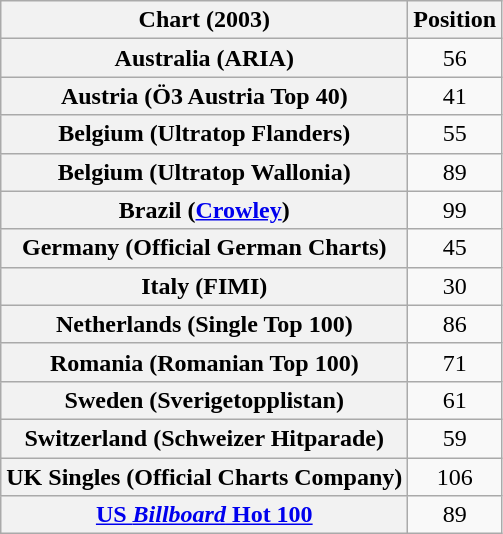<table class="wikitable sortable plainrowheaders" style="text-align:center;">
<tr>
<th>Chart (2003)</th>
<th>Position</th>
</tr>
<tr>
<th scope="row">Australia (ARIA)</th>
<td>56</td>
</tr>
<tr>
<th scope="row">Austria (Ö3 Austria Top 40)</th>
<td>41</td>
</tr>
<tr>
<th scope="row">Belgium (Ultratop Flanders)</th>
<td>55</td>
</tr>
<tr>
<th scope="row">Belgium (Ultratop Wallonia)</th>
<td>89</td>
</tr>
<tr>
<th scope="row">Brazil (<a href='#'>Crowley</a>)</th>
<td>99</td>
</tr>
<tr>
<th scope="row">Germany (Official German Charts)</th>
<td>45</td>
</tr>
<tr>
<th scope="row">Italy (FIMI)</th>
<td>30</td>
</tr>
<tr>
<th scope="row">Netherlands (Single Top 100)</th>
<td>86</td>
</tr>
<tr>
<th scope="row">Romania (Romanian Top 100)</th>
<td>71</td>
</tr>
<tr>
<th scope="row">Sweden (Sverigetopplistan)</th>
<td>61</td>
</tr>
<tr>
<th scope="row">Switzerland (Schweizer Hitparade)</th>
<td>59</td>
</tr>
<tr>
<th scope="row">UK Singles (Official Charts Company)</th>
<td>106</td>
</tr>
<tr>
<th scope="row"><a href='#'>US <em>Billboard</em> Hot 100</a></th>
<td>89</td>
</tr>
</table>
